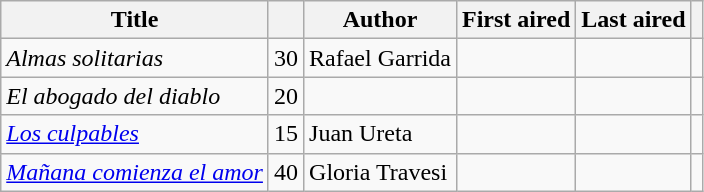<table class="wikitable sortable">
<tr>
<th>Title</th>
<th></th>
<th>Author</th>
<th>First aired</th>
<th>Last aired</th>
<th></th>
</tr>
<tr>
<td><em>Almas solitarias</em></td>
<td>30</td>
<td>Rafael Garrida</td>
<td></td>
<td></td>
<td></td>
</tr>
<tr>
<td><em>El abogado del diablo</em></td>
<td>20</td>
<td></td>
<td></td>
<td></td>
<td></td>
</tr>
<tr>
<td><em><a href='#'>Los culpables</a></em></td>
<td>15</td>
<td>Juan Ureta</td>
<td></td>
<td></td>
<td></td>
</tr>
<tr>
<td><em><a href='#'>Mañana comienza el amor</a></em></td>
<td>40</td>
<td>Gloria Travesi</td>
<td></td>
<td></td>
<td></td>
</tr>
</table>
